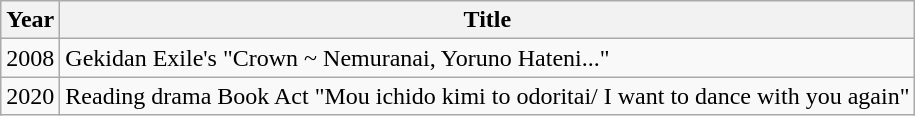<table class="wikitable">
<tr>
<th>Year</th>
<th>Title</th>
</tr>
<tr>
<td>2008</td>
<td>Gekidan Exile's "Crown ~ Nemuranai, Yoruno Hateni..."</td>
</tr>
<tr>
<td>2020</td>
<td>Reading drama Book Act "Mou ichido kimi to odoritai/ I want to dance with you again"</td>
</tr>
</table>
